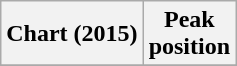<table class="wikitable sortable plainrowheaders">
<tr>
<th>Chart (2015)</th>
<th>Peak<br>position</th>
</tr>
<tr>
</tr>
</table>
